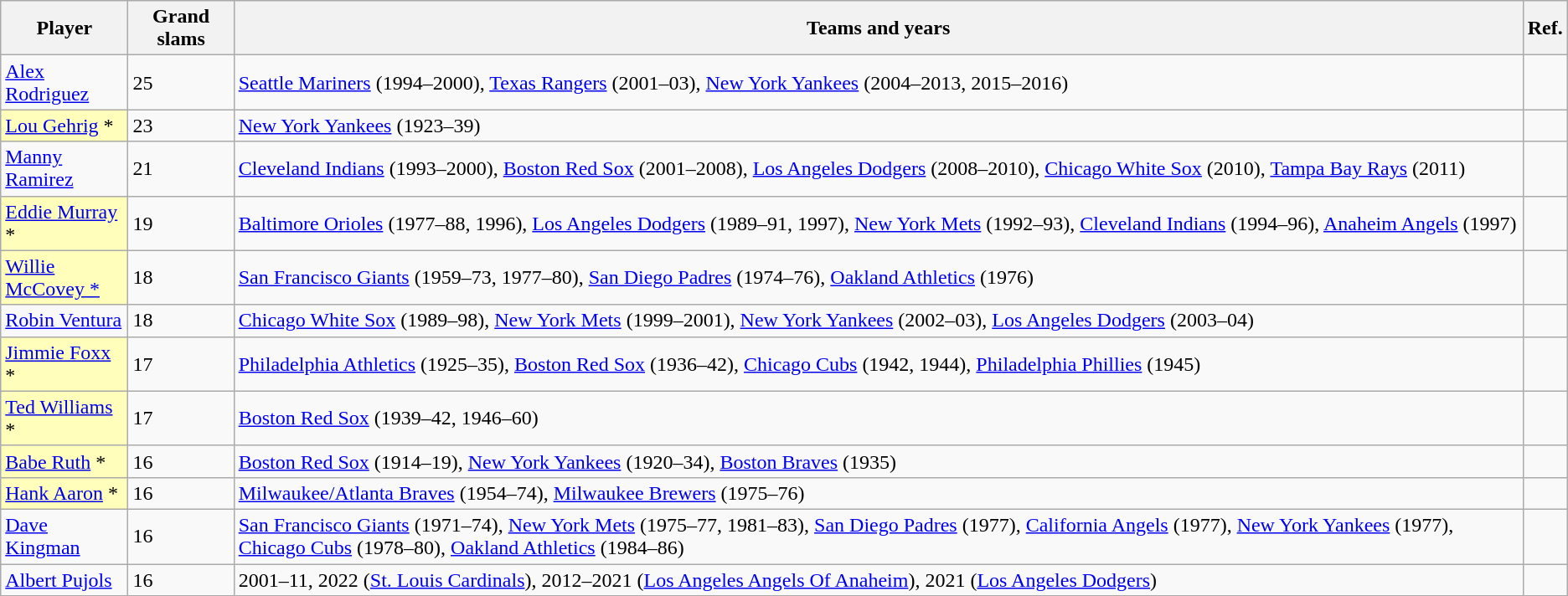<table class="wikitable">
<tr>
<th>Player</th>
<th>Grand slams</th>
<th>Teams and years</th>
<th>Ref.</th>
</tr>
<tr>
<td><a href='#'>Alex Rodriguez</a></td>
<td>25</td>
<td><a href='#'>Seattle Mariners</a> (1994–2000), <a href='#'>Texas Rangers</a> (2001–03), <a href='#'>New York Yankees</a> (2004–2013, 2015–2016)</td>
<td></td>
</tr>
<tr>
<td style="background-color:#ffffbb"><a href='#'>Lou Gehrig</a> *</td>
<td>23</td>
<td><a href='#'>New York Yankees</a> (1923–39)</td>
<td></td>
</tr>
<tr>
<td><a href='#'>Manny Ramirez</a></td>
<td>21</td>
<td><a href='#'>Cleveland Indians</a> (1993–2000), <a href='#'>Boston Red Sox</a> (2001–2008), <a href='#'>Los Angeles Dodgers</a> (2008–2010), <a href='#'>Chicago White Sox</a> (2010), <a href='#'>Tampa Bay Rays</a> (2011)</td>
<td></td>
</tr>
<tr>
<td style="background-color:#ffffbb"><a href='#'>Eddie Murray</a> *</td>
<td>19</td>
<td><a href='#'>Baltimore Orioles</a> (1977–88, 1996), <a href='#'>Los Angeles Dodgers</a> (1989–91, 1997), <a href='#'>New York Mets</a> (1992–93), <a href='#'>Cleveland Indians</a> (1994–96), <a href='#'>Anaheim Angels</a> (1997)</td>
<td></td>
</tr>
<tr>
<td style="background-color:#ffffbb"><a href='#'>Willie<br>McCovey *</a></td>
<td>18</td>
<td><a href='#'>San Francisco Giants</a> (1959–73, 1977–80), <a href='#'>San Diego Padres</a> (1974–76), <a href='#'>Oakland Athletics</a> (1976)</td>
<td></td>
</tr>
<tr>
<td><a href='#'>Robin Ventura</a></td>
<td>18</td>
<td><a href='#'>Chicago White Sox</a> (1989–98), <a href='#'>New York Mets</a> (1999–2001), <a href='#'>New York Yankees</a> (2002–03), <a href='#'>Los Angeles Dodgers</a> (2003–04)</td>
<td></td>
</tr>
<tr>
<td style="background-color:#ffffbb"><a href='#'>Jimmie Foxx</a> *</td>
<td>17</td>
<td><a href='#'>Philadelphia Athletics</a> (1925–35), <a href='#'>Boston Red Sox</a> (1936–42), <a href='#'>Chicago Cubs</a> (1942, 1944), <a href='#'>Philadelphia Phillies</a> (1945)</td>
<td></td>
</tr>
<tr>
<td style="background-color:#ffffbb"><a href='#'>Ted Williams</a> *</td>
<td>17</td>
<td><a href='#'>Boston Red Sox</a> (1939–42, 1946–60)</td>
<td></td>
</tr>
<tr>
<td style="background-color:#ffffbb"><a href='#'>Babe Ruth</a> *</td>
<td>16</td>
<td><a href='#'>Boston Red Sox</a> (1914–19), <a href='#'>New York Yankees</a> (1920–34), <a href='#'>Boston Braves</a> (1935)</td>
<td></td>
</tr>
<tr>
<td style="background-color:#ffffbb"><a href='#'>Hank Aaron</a> *</td>
<td>16</td>
<td><a href='#'>Milwaukee/Atlanta Braves</a> (1954–74), <a href='#'>Milwaukee Brewers</a> (1975–76)</td>
<td></td>
</tr>
<tr>
<td><a href='#'>Dave Kingman</a></td>
<td>16</td>
<td><a href='#'>San Francisco Giants</a> (1971–74), <a href='#'>New York Mets</a> (1975–77, 1981–83), <a href='#'>San Diego Padres</a> (1977), <a href='#'>California Angels</a> (1977), <a href='#'>New York Yankees</a> (1977), <a href='#'>Chicago Cubs</a> (1978–80), <a href='#'>Oakland Athletics</a> (1984–86)</td>
<td></td>
</tr>
<tr>
<td><a href='#'>Albert Pujols</a></td>
<td>16</td>
<td>2001–11, 2022 (<a href='#'>St. Louis Cardinals</a>), 2012–2021 (<a href='#'>Los Angeles Angels Of Anaheim</a>), 2021 (<a href='#'>Los Angeles Dodgers</a>)</td>
<td></td>
</tr>
</table>
